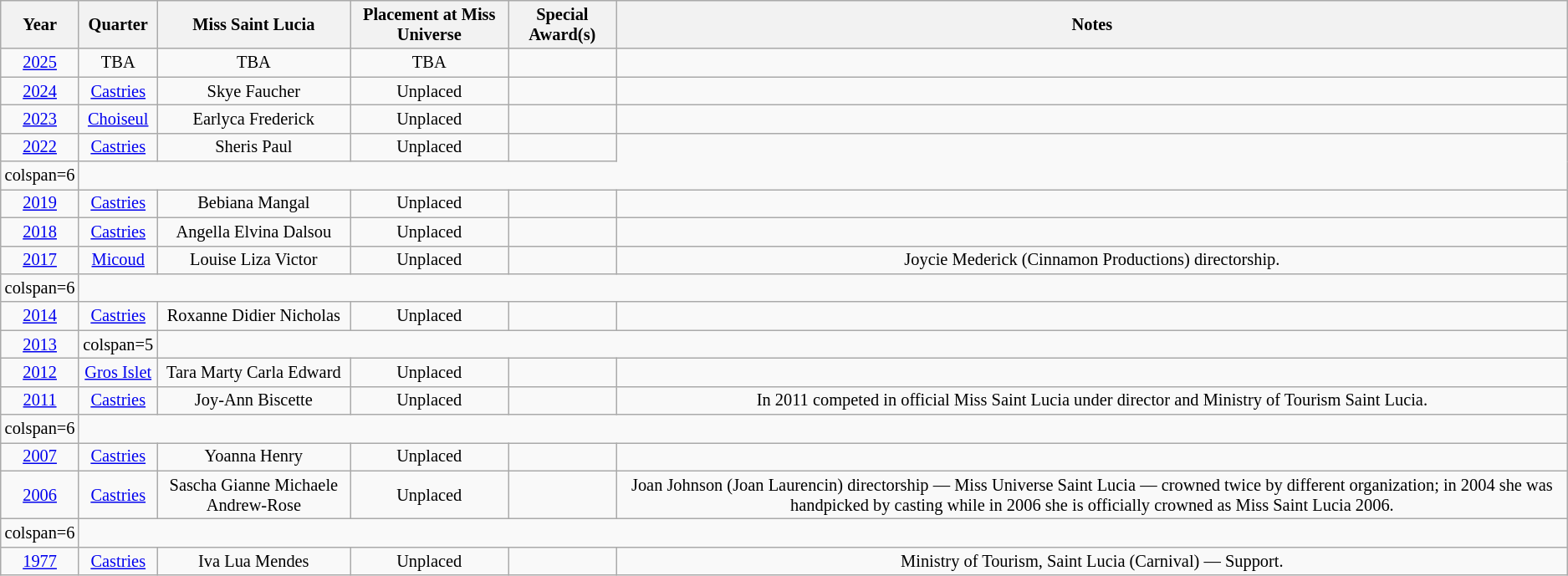<table class="wikitable " style="font-size: 85%; text-align:center;">
<tr>
<th>Year</th>
<th>Quarter</th>
<th>Miss Saint Lucia</th>
<th>Placement at Miss Universe</th>
<th>Special Award(s)</th>
<th>Notes</th>
</tr>
<tr>
<td><a href='#'>2025</a></td>
<td>TBA</td>
<td>TBA</td>
<td>TBA</td>
<td></td>
<td></td>
</tr>
<tr>
<td><a href='#'>2024</a></td>
<td><a href='#'>Castries</a></td>
<td>Skye Faucher</td>
<td>Unplaced</td>
<td></td>
<td></td>
</tr>
<tr>
<td><a href='#'>2023</a></td>
<td><a href='#'>Choiseul</a></td>
<td>Earlyca Frederick</td>
<td>Unplaced</td>
<td></td>
<td></td>
</tr>
<tr>
<td><a href='#'>2022</a></td>
<td><a href='#'>Castries</a></td>
<td>Sheris Paul</td>
<td>Unplaced</td>
<td></td>
</tr>
<tr>
<td>colspan=6 </td>
</tr>
<tr>
<td><a href='#'>2019</a></td>
<td><a href='#'>Castries</a></td>
<td>Bebiana Mangal</td>
<td>Unplaced</td>
<td></td>
<td></td>
</tr>
<tr>
<td><a href='#'>2018</a></td>
<td><a href='#'>Castries</a></td>
<td>Angella Elvina Dalsou</td>
<td>Unplaced</td>
<td></td>
<td></td>
</tr>
<tr>
<td><a href='#'>2017</a></td>
<td><a href='#'>Micoud</a></td>
<td>Louise Liza Victor</td>
<td>Unplaced</td>
<td></td>
<td>Joycie Mederick (Cinnamon Productions) directorship.</td>
</tr>
<tr>
<td>colspan=6 </td>
</tr>
<tr>
<td><a href='#'>2014</a></td>
<td><a href='#'>Castries</a></td>
<td>Roxanne Didier Nicholas</td>
<td>Unplaced</td>
<td></td>
<td></td>
</tr>
<tr>
<td><a href='#'>2013</a></td>
<td>colspan=5 </td>
</tr>
<tr>
<td><a href='#'>2012</a></td>
<td><a href='#'>Gros Islet</a></td>
<td>Tara Marty Carla Edward</td>
<td>Unplaced</td>
<td></td>
<td></td>
</tr>
<tr>
<td><a href='#'>2011</a></td>
<td><a href='#'>Castries</a></td>
<td>Joy-Ann Biscette</td>
<td>Unplaced</td>
<td></td>
<td>In 2011 competed in official Miss Saint Lucia under director and Ministry of Tourism Saint Lucia.</td>
</tr>
<tr>
<td>colspan=6 </td>
</tr>
<tr>
<td><a href='#'>2007</a></td>
<td><a href='#'>Castries</a></td>
<td>Yoanna Henry</td>
<td>Unplaced</td>
<td></td>
<td></td>
</tr>
<tr>
<td><a href='#'>2006</a></td>
<td><a href='#'>Castries</a></td>
<td>Sascha Gianne Michaele Andrew-Rose</td>
<td>Unplaced</td>
<td></td>
<td>Joan Johnson (Joan Laurencin) directorship — Miss Universe Saint Lucia ― crowned twice by different organization; in 2004 she was handpicked by casting while in 2006 she is officially crowned as Miss Saint Lucia 2006.</td>
</tr>
<tr>
<td>colspan=6 </td>
</tr>
<tr>
<td><a href='#'>1977</a></td>
<td><a href='#'>Castries</a></td>
<td>Iva Lua Mendes</td>
<td>Unplaced</td>
<td></td>
<td>Ministry of Tourism, Saint Lucia (Carnival) — Support.</td>
</tr>
</table>
